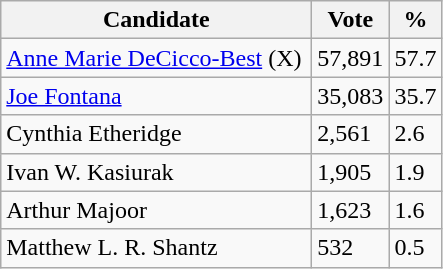<table class="wikitable">
<tr>
<th bgcolor="#DDDDFF" width="200px">Candidate</th>
<th bgcolor="#DDDDFF">Vote</th>
<th bgcolor="#DDDDFF">%</th>
</tr>
<tr>
<td><a href='#'>Anne Marie DeCicco-Best</a> (X)</td>
<td>57,891</td>
<td>57.7</td>
</tr>
<tr>
<td><a href='#'>Joe Fontana</a></td>
<td>35,083</td>
<td>35.7</td>
</tr>
<tr>
<td>Cynthia Etheridge</td>
<td>2,561</td>
<td>2.6</td>
</tr>
<tr>
<td>Ivan W. Kasiurak</td>
<td>1,905</td>
<td>1.9</td>
</tr>
<tr>
<td>Arthur Majoor</td>
<td>1,623</td>
<td>1.6</td>
</tr>
<tr>
<td>Matthew L. R. Shantz</td>
<td>532</td>
<td>0.5</td>
</tr>
</table>
